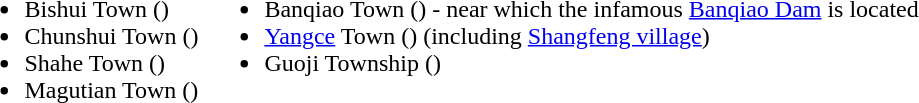<table>
<tr>
<td valign="top"><br><ul><li>Bishui Town ()</li><li>Chunshui Town ()</li><li>Shahe Town  ()</li><li>Magutian Town ()</li></ul></td>
<td valign="top"><br><ul><li>Banqiao Town () - near which the infamous <a href='#'>Banqiao Dam</a> is located</li><li><a href='#'>Yangce</a> Town () (including <a href='#'>Shangfeng village</a>)</li><li>Guoji Township ()</li></ul></td>
</tr>
</table>
